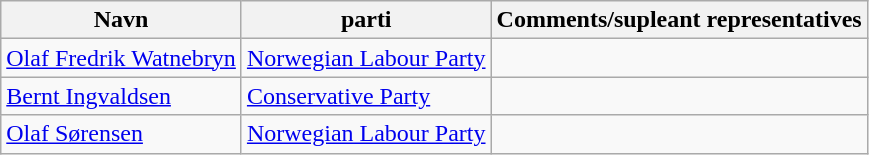<table class="wikitable">
<tr>
<th>Navn</th>
<th>parti</th>
<th>Comments/supleant representatives</th>
</tr>
<tr>
<td><a href='#'>Olaf Fredrik Watnebryn</a></td>
<td><a href='#'>Norwegian Labour Party</a></td>
<td></td>
</tr>
<tr>
<td><a href='#'>Bernt Ingvaldsen</a></td>
<td><a href='#'>Conservative Party</a></td>
<td></td>
</tr>
<tr>
<td><a href='#'>Olaf Sørensen</a></td>
<td><a href='#'>Norwegian Labour Party</a></td>
<td></td>
</tr>
</table>
